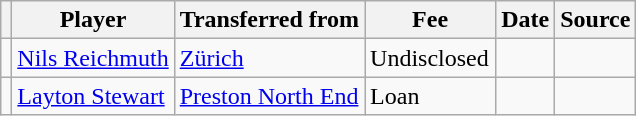<table class="wikitable plainrowheaders sortable">
<tr>
<th></th>
<th scope="col">Player</th>
<th>Transferred from</th>
<th style="width: 80px;">Fee</th>
<th scope="col">Date</th>
<th scope="col">Source</th>
</tr>
<tr>
<td align="center"></td>
<td> <a href='#'>Nils Reichmuth</a></td>
<td> <a href='#'>Zürich</a></td>
<td>Undisclosed</td>
<td></td>
<td></td>
</tr>
<tr>
<td align="center"></td>
<td> <a href='#'>Layton Stewart</a></td>
<td> <a href='#'>Preston North End</a></td>
<td>Loan</td>
<td></td>
<td></td>
</tr>
</table>
